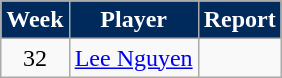<table class=wikitable>
<tr>
<th style="background:#002A5C; color:white; text-align:center;">Week</th>
<th style="background:#002A5C; color:white; text-align:center;">Player</th>
<th style="background:#002A5C; color:white; text-align:center;">Report</th>
</tr>
<tr>
<td style="text-align:center;">32</td>
<td> <a href='#'>Lee Nguyen</a></td>
<td style="text-align:center;"></td>
</tr>
</table>
